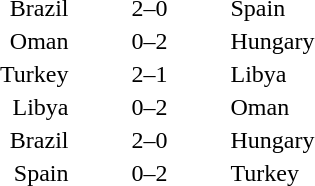<table style="text-align:center">
<tr>
<th width=200></th>
<th width=100></th>
<th width=200></th>
</tr>
<tr>
<td align=right>Brazil</td>
<td>2–0</td>
<td align=left>Spain</td>
</tr>
<tr>
<td align=right>Oman</td>
<td>0–2</td>
<td align=left>Hungary</td>
</tr>
<tr>
<td align=right>Turkey</td>
<td>2–1</td>
<td align=left>Libya</td>
</tr>
<tr>
<td align=right>Libya</td>
<td>0–2</td>
<td align=left>Oman</td>
</tr>
<tr>
<td align=right>Brazil</td>
<td>2–0</td>
<td align=left>Hungary</td>
</tr>
<tr>
<td align=right>Spain</td>
<td>0–2</td>
<td align=left>Turkey</td>
</tr>
<tr>
</tr>
</table>
